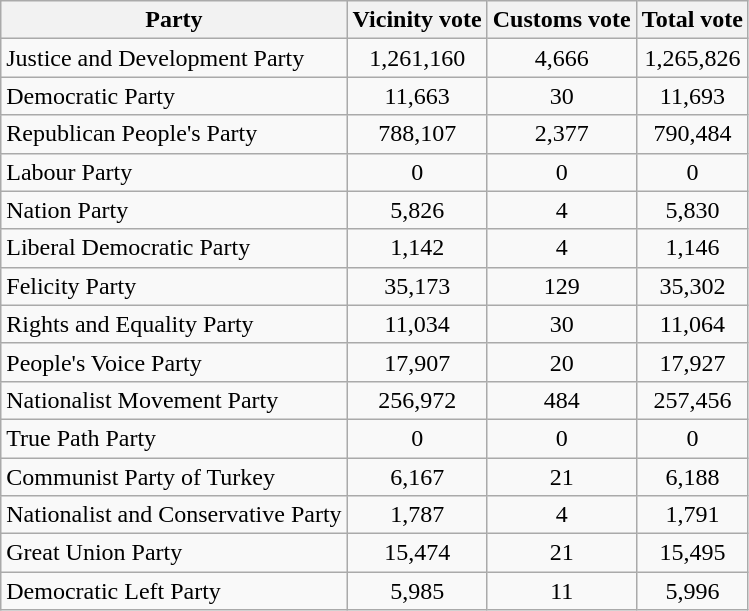<table class="wikitable sortable">
<tr>
<th style="text-align:center;">Party</th>
<th style="text-align:center;">Vicinity vote</th>
<th style="text-align:center;">Customs vote</th>
<th style="text-align:center;">Total vote</th>
</tr>
<tr>
<td>Justice and Development Party</td>
<td style="text-align:center;">1,261,160</td>
<td style="text-align:center;">4,666</td>
<td style="text-align:center;">1,265,826</td>
</tr>
<tr>
<td>Democratic Party</td>
<td style="text-align:center;">11,663</td>
<td style="text-align:center;">30</td>
<td style="text-align:center;">11,693</td>
</tr>
<tr>
<td>Republican People's Party</td>
<td style="text-align:center;">788,107</td>
<td style="text-align:center;">2,377</td>
<td style="text-align:center;">790,484</td>
</tr>
<tr>
<td>Labour Party</td>
<td style="text-align:center;">0</td>
<td style="text-align:center;">0</td>
<td style="text-align:center;">0</td>
</tr>
<tr>
<td>Nation Party</td>
<td style="text-align:center;">5,826</td>
<td style="text-align:center;">4</td>
<td style="text-align:center;">5,830</td>
</tr>
<tr>
<td>Liberal Democratic Party</td>
<td style="text-align:center;">1,142</td>
<td style="text-align:center;">4</td>
<td style="text-align:center;">1,146</td>
</tr>
<tr>
<td>Felicity Party</td>
<td style="text-align:center;">35,173</td>
<td style="text-align:center;">129</td>
<td style="text-align:center;">35,302</td>
</tr>
<tr>
<td>Rights and Equality Party</td>
<td style="text-align:center;">11,034</td>
<td style="text-align:center;">30</td>
<td style="text-align:center;">11,064</td>
</tr>
<tr>
<td>People's Voice Party</td>
<td style="text-align:center;">17,907</td>
<td style="text-align:center;">20</td>
<td style="text-align:center;">17,927</td>
</tr>
<tr>
<td>Nationalist Movement Party</td>
<td style="text-align:center;">256,972</td>
<td style="text-align:center;">484</td>
<td style="text-align:center;">257,456</td>
</tr>
<tr>
<td>True Path Party</td>
<td style="text-align:center;">0</td>
<td style="text-align:center;">0</td>
<td style="text-align:center;">0</td>
</tr>
<tr>
<td>Communist Party of Turkey</td>
<td style="text-align:center;">6,167</td>
<td style="text-align:center;">21</td>
<td style="text-align:center;">6,188</td>
</tr>
<tr>
<td>Nationalist and Conservative Party</td>
<td style="text-align:center;">1,787</td>
<td style="text-align:center;">4</td>
<td style="text-align:center;">1,791</td>
</tr>
<tr>
<td>Great Union Party</td>
<td style="text-align:center;">15,474</td>
<td style="text-align:center;">21</td>
<td style="text-align:center;">15,495</td>
</tr>
<tr>
<td>Democratic Left Party</td>
<td style="text-align:center;">5,985</td>
<td style="text-align:center;">11</td>
<td style="text-align:center;">5,996</td>
</tr>
</table>
